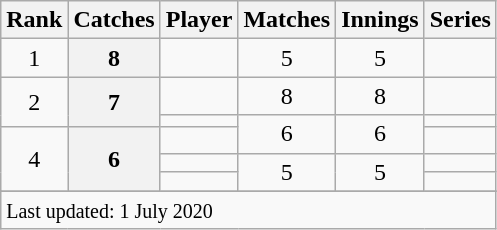<table class="wikitable plainrowheaders sortable">
<tr>
<th scope=col>Rank</th>
<th scope=col>Catches</th>
<th scope=col>Player</th>
<th scope=col>Matches</th>
<th scope=col>Innings</th>
<th scope=col>Series</th>
</tr>
<tr>
<td style="text-align:center">1</td>
<th scope=row style=text-align:center;>8</th>
<td></td>
<td style="text-align:center">5</td>
<td style="text-align:center">5</td>
<td></td>
</tr>
<tr>
<td style="text-align:center" rowspan=2>2</td>
<th scope=row style=text-align:center; rowspan=2>7</th>
<td></td>
<td style="text-align:center">8</td>
<td style="text-align:center">8</td>
<td></td>
</tr>
<tr>
<td></td>
<td style="text-align:center" rowspan=2>6</td>
<td style="text-align:center" rowspan=2>6</td>
<td></td>
</tr>
<tr>
<td style="text-align:center" rowspan=3>4</td>
<th scope=row style=text-align:center; rowspan=3>6</th>
<td></td>
<td></td>
</tr>
<tr>
<td></td>
<td style="text-align:center" rowspan=2>5</td>
<td style="text-align:center" rowspan=2>5</td>
<td></td>
</tr>
<tr>
<td></td>
<td></td>
</tr>
<tr>
</tr>
<tr class=sortbottom>
<td colspan=6><small>Last updated: 1 July 2020</small></td>
</tr>
</table>
